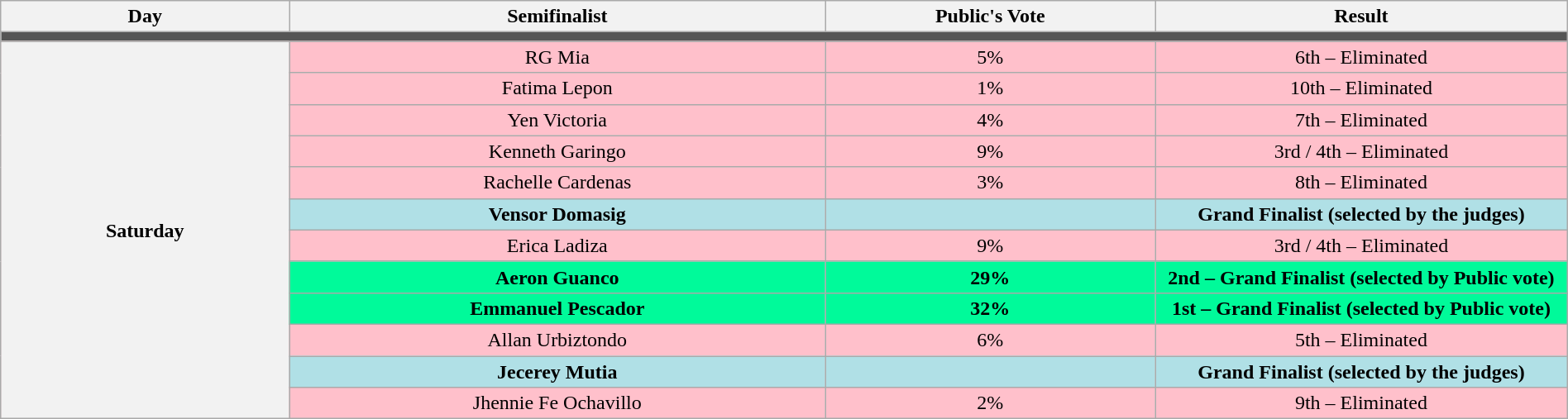<table class="wikitable sortable" style="text-align:center; width:100%;">
<tr>
<th width="07%">Day</th>
<th width="13%">Semifinalist</th>
<th width="08%">Public's Vote</th>
<th width="10%">Result</th>
</tr>
<tr>
<th colspan="4" style="background:#555;"></th>
</tr>
<tr style="background:pink" |>
<th rowspan="12">Saturday<br></th>
<td>RG Mia</td>
<td>5%</td>
<td>6th – Eliminated</td>
</tr>
<tr style="background:pink" |>
<td>Fatima Lepon</td>
<td>1%</td>
<td>10th – Eliminated</td>
</tr>
<tr style="background:pink" |>
<td>Yen Victoria</td>
<td>4%</td>
<td>7th – Eliminated</td>
</tr>
<tr style="background:pink" |>
<td>Kenneth Garingo</td>
<td>9%</td>
<td>3rd / 4th – Eliminated</td>
</tr>
<tr style="background:pink" |>
<td>Rachelle Cardenas</td>
<td>3%</td>
<td>8th – Eliminated</td>
</tr>
<tr style="background:#b0e0e6">
<td><strong>Vensor Domasig</strong></td>
<td></td>
<td><strong>Grand Finalist (selected by the judges)</strong></td>
</tr>
<tr style="background:pink" |>
<td>Erica Ladiza</td>
<td>9%</td>
<td>3rd / 4th – Eliminated</td>
</tr>
<tr style="background:#00fa9a" |>
<td><strong>Aeron Guanco</strong></td>
<td><strong>29%</strong></td>
<td><strong>2nd – Grand Finalist (selected by Public vote)</strong></td>
</tr>
<tr style="background:#00fa9a" |>
<td><strong>Emmanuel Pescador</strong></td>
<td><strong>32%</strong></td>
<td><strong>1st – Grand Finalist (selected by Public vote)</strong></td>
</tr>
<tr style="background:pink" |>
<td>Allan Urbiztondo</td>
<td>6%</td>
<td>5th – Eliminated</td>
</tr>
<tr style="background:#b0e0e6">
<td><strong>Jecerey Mutia</strong></td>
<td></td>
<td><strong>Grand Finalist (selected by the judges)</strong></td>
</tr>
<tr style="background:pink" |>
<td>Jhennie Fe Ochavillo</td>
<td>2%</td>
<td>9th – Eliminated</td>
</tr>
</table>
